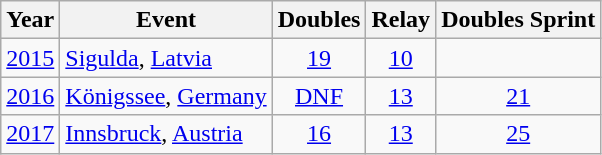<table class="wikitable sortable" style="text-align:center;">
<tr>
<th>Year</th>
<th>Event</th>
<th>Doubles</th>
<th>Relay</th>
<th>Doubles Sprint</th>
</tr>
<tr>
<td><a href='#'>2015</a></td>
<td style="text-align:left;"> <a href='#'>Sigulda</a>, <a href='#'>Latvia</a></td>
<td><a href='#'>19</a></td>
<td><a href='#'>10</a></td>
<td></td>
</tr>
<tr>
<td><a href='#'>2016</a></td>
<td style="text-align:left;"> <a href='#'>Königssee</a>, <a href='#'>Germany</a></td>
<td><a href='#'>DNF</a></td>
<td><a href='#'>13</a></td>
<td><a href='#'>21</a></td>
</tr>
<tr>
<td><a href='#'>2017</a></td>
<td style="text-align:left;"> <a href='#'>Innsbruck</a>, <a href='#'>Austria</a></td>
<td><a href='#'>16</a></td>
<td><a href='#'>13</a></td>
<td><a href='#'>25</a></td>
</tr>
</table>
